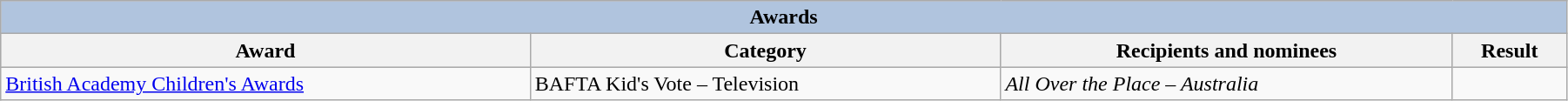<table class="wikitable" style="width:95%;">
<tr style="background:#ccc; text-align:center;">
<th colspan="5" style="background: LightSteelBlue;">Awards</th>
</tr>
<tr style="background:#ccc; text-align:center;">
<th>Award</th>
<th>Category</th>
<th>Recipients and nominees</th>
<th>Result</th>
</tr>
<tr>
<td><a href='#'>British Academy Children's Awards</a></td>
<td>BAFTA Kid's Vote – Television</td>
<td><em>All Over the Place – Australia</em></td>
<td></td>
</tr>
</table>
